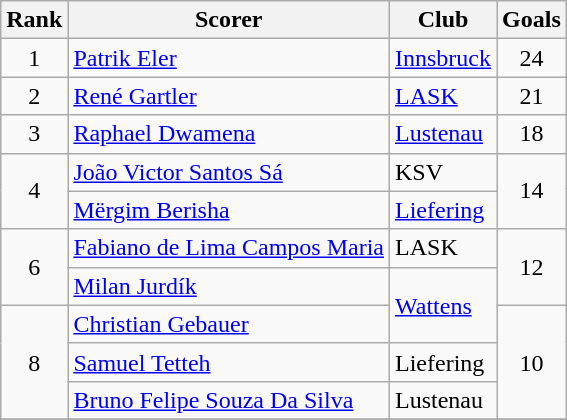<table class="wikitable" style="text-align:center">
<tr>
<th>Rank</th>
<th>Scorer</th>
<th>Club</th>
<th>Goals</th>
</tr>
<tr>
<td>1</td>
<td align="left"> <a href='#'>Patrik Eler</a></td>
<td align="left"><a href='#'>Innsbruck</a></td>
<td>24</td>
</tr>
<tr>
<td>2</td>
<td align="left"> <a href='#'>René Gartler</a></td>
<td align="left"><a href='#'>LASK</a></td>
<td>21</td>
</tr>
<tr>
<td>3</td>
<td align="left"> <a href='#'>Raphael Dwamena</a></td>
<td align="left"><a href='#'>Lustenau</a></td>
<td>18</td>
</tr>
<tr>
<td rowspan=2>4</td>
<td align="left"> <a href='#'>João Victor Santos Sá</a></td>
<td align="left">KSV</td>
<td rowspan=2>14</td>
</tr>
<tr>
<td align="left"> <a href='#'>Mërgim Berisha</a></td>
<td align="left"><a href='#'>Liefering</a></td>
</tr>
<tr>
<td rowspan=2>6</td>
<td align="left"> <a href='#'>Fabiano de Lima Campos Maria</a></td>
<td align="left">LASK</td>
<td rowspan=2>12</td>
</tr>
<tr>
<td align="left"> <a href='#'>Milan Jurdík</a></td>
<td rowspan=2 align="left"><a href='#'>Wattens</a></td>
</tr>
<tr>
<td rowspan=3>8</td>
<td align="left"> <a href='#'>Christian Gebauer</a></td>
<td rowspan=3>10</td>
</tr>
<tr>
<td align="left"> <a href='#'>Samuel Tetteh</a></td>
<td align="left">Liefering</td>
</tr>
<tr>
<td align="left"> <a href='#'>Bruno Felipe Souza Da Silva</a></td>
<td align="left">Lustenau</td>
</tr>
<tr>
</tr>
</table>
